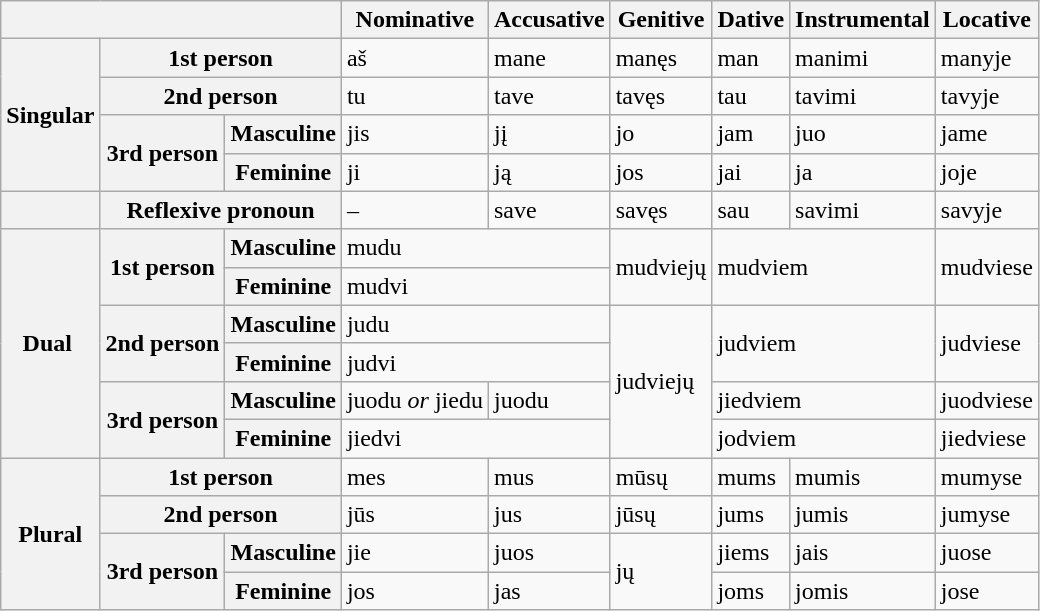<table class=wikitable>
<tr>
<th colspan=3></th>
<th>Nominative</th>
<th>Accusative</th>
<th>Genitive</th>
<th>Dative</th>
<th>Instrumental</th>
<th>Locative</th>
</tr>
<tr>
<th rowspan=4>Singular</th>
<th colspan=2>1st person</th>
<td>aš</td>
<td>mane</td>
<td>manęs</td>
<td>man</td>
<td>manimi</td>
<td>manyje</td>
</tr>
<tr>
<th colspan=2>2nd person</th>
<td>tu</td>
<td>tave</td>
<td>tavęs</td>
<td>tau</td>
<td>tavimi</td>
<td>tavyje</td>
</tr>
<tr>
<th rowspan=2>3rd person</th>
<th>Masculine</th>
<td>jis</td>
<td>jį</td>
<td>jo</td>
<td>jam</td>
<td>juo</td>
<td>jame</td>
</tr>
<tr>
<th>Feminine</th>
<td>ji</td>
<td>ją</td>
<td>jos</td>
<td>jai</td>
<td>ja</td>
<td>joje</td>
</tr>
<tr>
<th></th>
<th colspan=2>Reflexive pronoun</th>
<td>–</td>
<td>save</td>
<td>savęs</td>
<td>sau</td>
<td>savimi</td>
<td>savyje</td>
</tr>
<tr>
<th rowspan=6>  Dual   </th>
<th rowspan=2>1st person</th>
<th>Masculine</th>
<td colspan="2">mudu</td>
<td rowspan=2>mudviejų</td>
<td rowspan="2" colspan="2">mudviem</td>
<td rowspan=2>mudviese</td>
</tr>
<tr>
<th>Feminine</th>
<td colspan="2">mudvi</td>
</tr>
<tr>
<th rowspan=2>2nd person</th>
<th>Masculine</th>
<td colspan="2">judu</td>
<td rowspan=4>judviejų</td>
<td rowspan=2 colspan="2">judviem</td>
<td rowspan=2>judviese</td>
</tr>
<tr>
<th>Feminine</th>
<td colspan="2">judvi</td>
</tr>
<tr>
<th rowspan=2>3rd person</th>
<th>Masculine</th>
<td>juodu <em>or</em> jiedu</td>
<td>juodu</td>
<td colspan="2">jiedviem</td>
<td>juodviese</td>
</tr>
<tr>
<th>Feminine</th>
<td colspan="2">jiedvi</td>
<td colspan="2">jodviem</td>
<td>jiedviese</td>
</tr>
<tr>
<th rowspan=4>Plural</th>
<th colspan=2>1st person</th>
<td>mes</td>
<td>mus</td>
<td>mūsų</td>
<td>mums</td>
<td>mumis</td>
<td>mumyse</td>
</tr>
<tr>
<th colspan=2>2nd person</th>
<td>jūs</td>
<td>jus</td>
<td>jūsų</td>
<td>jums</td>
<td>jumis</td>
<td>jumyse</td>
</tr>
<tr>
<th rowspan=2>3rd person</th>
<th>Masculine</th>
<td>jie</td>
<td>juos</td>
<td rowspan="2">jų</td>
<td>jiems</td>
<td>jais</td>
<td>juose</td>
</tr>
<tr>
<th>Feminine</th>
<td>jos</td>
<td>jas</td>
<td>joms</td>
<td>jomis</td>
<td>jose</td>
</tr>
</table>
